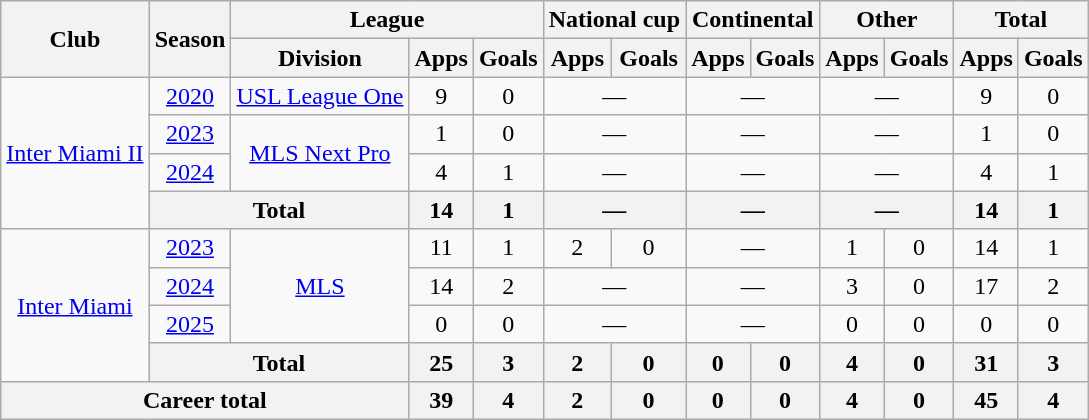<table class=wikitable style=text-align:center>
<tr>
<th rowspan=2>Club</th>
<th rowspan=2>Season</th>
<th colspan=3>League</th>
<th colspan=2>National cup</th>
<th colspan=2>Continental</th>
<th colspan=2>Other</th>
<th colspan=2>Total</th>
</tr>
<tr>
<th>Division</th>
<th>Apps</th>
<th>Goals</th>
<th>Apps</th>
<th>Goals</th>
<th>Apps</th>
<th>Goals</th>
<th>Apps</th>
<th>Goals</th>
<th>Apps</th>
<th>Goals</th>
</tr>
<tr>
<td rowspan=4><a href='#'>Inter Miami II</a></td>
<td><a href='#'>2020</a></td>
<td><a href='#'>USL League One</a></td>
<td>9</td>
<td>0</td>
<td colspan=2>—</td>
<td colspan=2>—</td>
<td colspan=2>—</td>
<td>9</td>
<td>0</td>
</tr>
<tr>
<td><a href='#'>2023</a></td>
<td rowspan=2><a href='#'>MLS Next Pro</a></td>
<td>1</td>
<td>0</td>
<td colspan=2>—</td>
<td colspan=2>—</td>
<td colspan=2>—</td>
<td>1</td>
<td>0</td>
</tr>
<tr>
<td><a href='#'>2024</a></td>
<td>4</td>
<td>1</td>
<td colspan=2>—</td>
<td colspan=2>—</td>
<td colspan=2>—</td>
<td>4</td>
<td>1</td>
</tr>
<tr>
<th colspan="2">Total</th>
<th>14</th>
<th>1</th>
<th colspan=2>—</th>
<th colspan=2>—</th>
<th colspan=2>—</th>
<th>14</th>
<th>1</th>
</tr>
<tr>
<td rowspan=4><a href='#'>Inter Miami</a></td>
<td><a href='#'>2023</a></td>
<td rowspan=3><a href='#'>MLS</a></td>
<td>11</td>
<td>1</td>
<td>2</td>
<td>0</td>
<td colspan=2>—</td>
<td>1</td>
<td>0</td>
<td>14</td>
<td>1</td>
</tr>
<tr>
<td><a href='#'>2024</a></td>
<td>14</td>
<td>2</td>
<td colspan=2>—</td>
<td colspan=2>—</td>
<td>3</td>
<td>0</td>
<td>17</td>
<td>2</td>
</tr>
<tr>
<td><a href='#'>2025</a></td>
<td>0</td>
<td>0</td>
<td colspan=2>—</td>
<td colspan=2>—</td>
<td>0</td>
<td>0</td>
<td>0</td>
<td>0</td>
</tr>
<tr>
<th colspan="2">Total</th>
<th>25</th>
<th>3</th>
<th>2</th>
<th>0</th>
<th>0</th>
<th>0</th>
<th>4</th>
<th>0</th>
<th>31</th>
<th>3</th>
</tr>
<tr>
<th colspan=3>Career total</th>
<th>39</th>
<th>4</th>
<th>2</th>
<th>0</th>
<th>0</th>
<th>0</th>
<th>4</th>
<th>0</th>
<th>45</th>
<th>4</th>
</tr>
</table>
